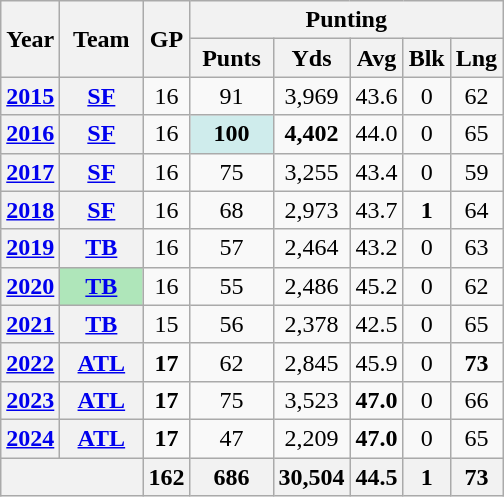<table class="wikitable" style="text-align:center">
<tr>
<th rowspan="2">Year</th>
<th rowspan="2">Team</th>
<th rowspan="2">GP</th>
<th colspan="6">Punting</th>
</tr>
<tr>
<th>Punts</th>
<th>Yds</th>
<th>Avg</th>
<th>Blk</th>
<th>Lng</th>
</tr>
<tr>
<th><a href='#'>2015</a></th>
<th><a href='#'>SF</a></th>
<td>16</td>
<td>91</td>
<td>3,969</td>
<td>43.6</td>
<td>0</td>
<td>62</td>
</tr>
<tr>
<th><a href='#'>2016</a></th>
<th><a href='#'>SF</a></th>
<td>16</td>
<td style="background:#cfecec; width:3em;"><strong>100</strong></td>
<td><strong>4,402</strong></td>
<td>44.0</td>
<td>0</td>
<td>65</td>
</tr>
<tr>
<th><a href='#'>2017</a></th>
<th><a href='#'>SF</a></th>
<td>16</td>
<td>75</td>
<td>3,255</td>
<td>43.4</td>
<td>0</td>
<td>59</td>
</tr>
<tr>
<th><a href='#'>2018</a></th>
<th><a href='#'>SF</a></th>
<td>16</td>
<td>68</td>
<td>2,973</td>
<td>43.7</td>
<td><strong>1</strong></td>
<td>64</td>
</tr>
<tr>
<th><a href='#'>2019</a></th>
<th><a href='#'>TB</a></th>
<td>16</td>
<td>57</td>
<td>2,464</td>
<td>43.2</td>
<td>0</td>
<td>63</td>
</tr>
<tr>
<th><a href='#'>2020</a></th>
<th style="background:#afe6ba; width:3em;"><a href='#'>TB</a></th>
<td>16</td>
<td>55</td>
<td>2,486</td>
<td>45.2</td>
<td>0</td>
<td>62</td>
</tr>
<tr>
<th><a href='#'>2021</a></th>
<th><a href='#'>TB</a></th>
<td>15</td>
<td>56</td>
<td>2,378</td>
<td>42.5</td>
<td>0</td>
<td>65</td>
</tr>
<tr>
<th><a href='#'>2022</a></th>
<th><a href='#'>ATL</a></th>
<td><strong>17</strong></td>
<td>62</td>
<td>2,845</td>
<td>45.9</td>
<td>0</td>
<td><strong>73</strong></td>
</tr>
<tr>
<th><a href='#'>2023</a></th>
<th><a href='#'>ATL</a></th>
<td><strong>17</strong></td>
<td>75</td>
<td>3,523</td>
<td><strong>47.0</strong></td>
<td>0</td>
<td>66</td>
</tr>
<tr>
<th><a href='#'>2024</a></th>
<th><a href='#'>ATL</a></th>
<td><strong>17</strong></td>
<td>47</td>
<td>2,209</td>
<td><strong>47.0</strong></td>
<td>0</td>
<td>65</td>
</tr>
<tr>
<th colspan="2"></th>
<th>162</th>
<th>686</th>
<th>30,504</th>
<th>44.5</th>
<th>1</th>
<th>73</th>
</tr>
</table>
